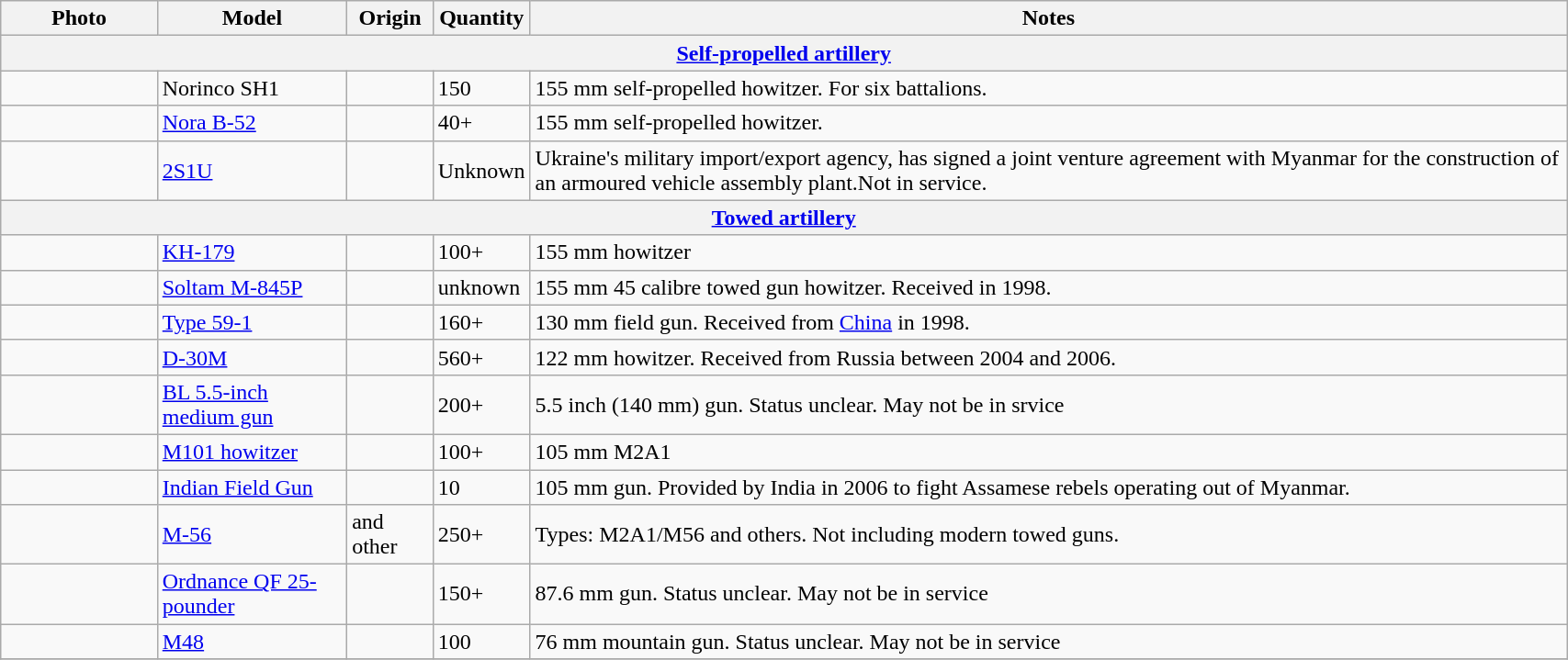<table class="wikitable" style="width:90%;">
<tr>
<th width="10%">Photo</th>
<th>Model</th>
<th>Origin</th>
<th>Quantity</th>
<th>Notes</th>
</tr>
<tr>
<th colspan="7"><a href='#'>Self-propelled artillery</a></th>
</tr>
<tr>
<td></td>
<td>Norinco SH1</td>
<td></td>
<td>150</td>
<td>155 mm self-propelled howitzer. For six  battalions.</td>
</tr>
<tr>
<td></td>
<td><a href='#'>Nora B-52</a></td>
<td></td>
<td>40+</td>
<td>155 mm self-propelled howitzer.</td>
</tr>
<tr>
<td></td>
<td><a href='#'>2S1U</a></td>
<td></td>
<td>Unknown</td>
<td>Ukraine's military import/export agency, has signed a joint venture agreement with Myanmar for the construction of an armoured vehicle assembly plant.Not in service.</td>
</tr>
<tr>
<th colspan="7"><a href='#'>Towed artillery</a></th>
</tr>
<tr>
<td></td>
<td><a href='#'>KH-179</a></td>
<td></td>
<td>100+</td>
<td>155 mm howitzer</td>
</tr>
<tr>
<td></td>
<td><a href='#'>Soltam M-845P</a></td>
<td></td>
<td>unknown</td>
<td>155 mm 45 calibre towed gun howitzer. Received in 1998.</td>
</tr>
<tr>
<td></td>
<td><a href='#'>Type 59-1</a></td>
<td></td>
<td>160+</td>
<td>130 mm field gun. Received from <a href='#'>China</a> in 1998.</td>
</tr>
<tr>
<td></td>
<td><a href='#'>D-30M</a></td>
<td></td>
<td>560+</td>
<td>122 mm howitzer. Received from Russia between 2004 and 2006.</td>
</tr>
<tr>
<td></td>
<td><a href='#'>BL 5.5-inch medium gun</a></td>
<td></td>
<td>200+</td>
<td>5.5 inch (140 mm) gun. Status unclear. May not be in srvice</td>
</tr>
<tr>
<td></td>
<td><a href='#'>M101 howitzer</a></td>
<td></td>
<td>100+</td>
<td>105 mm M2A1</td>
</tr>
<tr>
<td></td>
<td><a href='#'>Indian Field Gun</a></td>
<td></td>
<td>10</td>
<td>105 mm gun. Provided by India in 2006 to fight Assamese rebels operating out of Myanmar.</td>
</tr>
<tr>
<td></td>
<td><a href='#'>M-56</a></td>
<td> and other</td>
<td>250+</td>
<td>Types: M2A1/M56 and others. Not including modern towed guns.</td>
</tr>
<tr>
<td></td>
<td><a href='#'>Ordnance QF 25-pounder</a></td>
<td></td>
<td>150+</td>
<td>87.6 mm gun. Status unclear. May not be in service</td>
</tr>
<tr>
<td></td>
<td><a href='#'>M48</a></td>
<td></td>
<td>100</td>
<td>76 mm mountain gun. Status unclear. May not be in service</td>
</tr>
<tr>
</tr>
</table>
